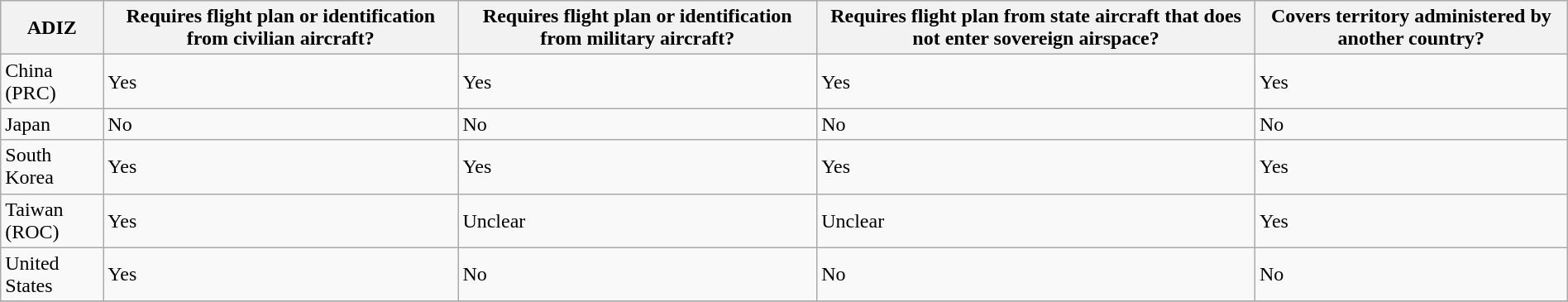<table class="wikitable" style="border:1px solid #aaa; border-collapse:collapse; font-size:100%; width:100%;">
<tr style="background:#ececec;">
<th>ADIZ</th>
<th>Requires flight plan or identification from civilian aircraft?</th>
<th>Requires flight plan or identification from military aircraft?</th>
<th>Requires flight plan from state aircraft that does not enter sovereign airspace?</th>
<th>Covers territory administered by another country?</th>
</tr>
<tr>
<td>China (PRC)</td>
<td>Yes</td>
<td>Yes</td>
<td>Yes</td>
<td>Yes</td>
</tr>
<tr>
<td>Japan</td>
<td>No</td>
<td>No</td>
<td>No</td>
<td>No</td>
</tr>
<tr>
<td>South Korea</td>
<td>Yes</td>
<td>Yes</td>
<td>Yes</td>
<td>Yes</td>
</tr>
<tr>
<td>Taiwan (ROC)</td>
<td>Yes</td>
<td>Unclear</td>
<td>Unclear</td>
<td>Yes</td>
</tr>
<tr>
<td>United States</td>
<td>Yes</td>
<td>No</td>
<td>No</td>
<td>No</td>
</tr>
<tr>
</tr>
</table>
